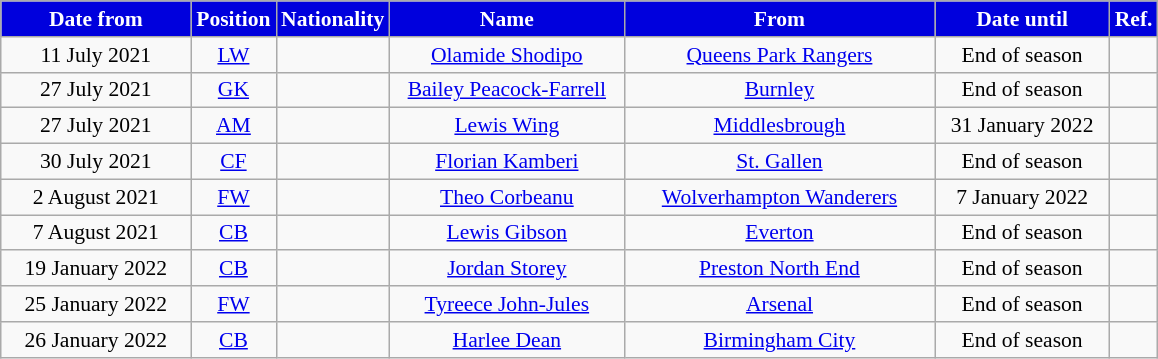<table class="wikitable"  style="text-align:center; font-size:90%; ">
<tr>
<th style="background:#0000dd; color:#ffffff; width:120px;">Date from</th>
<th style="background:#0000dd; color:#ffffff; width:50px;">Position</th>
<th style="background:#0000dd; color:#ffffff; width:50px;">Nationality</th>
<th style="background:#0000dd; color:#ffffff; width:150px;">Name</th>
<th style="background:#0000dd; color:#ffffff; width:200px;">From</th>
<th style="background:#0000dd; color:#ffffff; width:110px;">Date until</th>
<th style="background:#0000dd; color:#ffffff; width:25px;">Ref.</th>
</tr>
<tr>
<td>11 July 2021</td>
<td><a href='#'>LW</a></td>
<td></td>
<td><a href='#'>Olamide Shodipo</a></td>
<td> <a href='#'>Queens Park Rangers</a></td>
<td>End of season</td>
<td></td>
</tr>
<tr>
<td>27 July 2021</td>
<td><a href='#'>GK</a></td>
<td></td>
<td><a href='#'>Bailey Peacock-Farrell</a></td>
<td> <a href='#'>Burnley</a></td>
<td>End of season</td>
<td></td>
</tr>
<tr>
<td>27 July 2021</td>
<td><a href='#'>AM</a></td>
<td></td>
<td><a href='#'>Lewis Wing</a></td>
<td> <a href='#'>Middlesbrough</a></td>
<td>31 January 2022</td>
<td></td>
</tr>
<tr>
<td>30 July 2021</td>
<td><a href='#'>CF</a></td>
<td></td>
<td><a href='#'>Florian Kamberi</a></td>
<td> <a href='#'> St. Gallen</a></td>
<td>End of season</td>
<td></td>
</tr>
<tr>
<td>2 August 2021</td>
<td><a href='#'>FW</a></td>
<td></td>
<td><a href='#'>Theo Corbeanu</a></td>
<td> <a href='#'>Wolverhampton Wanderers</a></td>
<td>7 January 2022</td>
<td></td>
</tr>
<tr>
<td>7 August 2021</td>
<td><a href='#'>CB</a></td>
<td></td>
<td><a href='#'>Lewis Gibson</a></td>
<td> <a href='#'>Everton</a></td>
<td>End of season</td>
<td></td>
</tr>
<tr>
<td>19 January 2022</td>
<td><a href='#'>CB</a></td>
<td></td>
<td><a href='#'>Jordan Storey</a></td>
<td> <a href='#'>Preston North End</a></td>
<td>End of season</td>
<td></td>
</tr>
<tr>
<td>25 January 2022</td>
<td><a href='#'>FW</a></td>
<td></td>
<td><a href='#'>Tyreece John-Jules</a></td>
<td> <a href='#'>Arsenal</a></td>
<td>End of season</td>
<td></td>
</tr>
<tr>
<td>26 January 2022</td>
<td><a href='#'>CB</a></td>
<td></td>
<td><a href='#'>Harlee Dean</a></td>
<td> <a href='#'>Birmingham City</a></td>
<td>End of season</td>
<td></td>
</tr>
</table>
